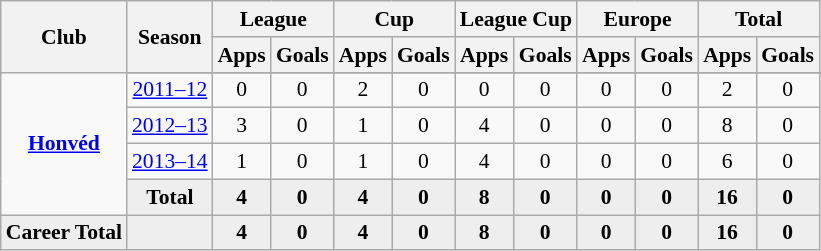<table class="wikitable" style="font-size:90%; text-align: center;">
<tr>
<th rowspan="2">Club</th>
<th rowspan="2">Season</th>
<th colspan="2">League</th>
<th colspan="2">Cup</th>
<th colspan="2">League Cup</th>
<th colspan="2">Europe</th>
<th colspan="2">Total</th>
</tr>
<tr>
<th>Apps</th>
<th>Goals</th>
<th>Apps</th>
<th>Goals</th>
<th>Apps</th>
<th>Goals</th>
<th>Apps</th>
<th>Goals</th>
<th>Apps</th>
<th>Goals</th>
</tr>
<tr ||-||-||-|->
<td rowspan="5" valign="center"><strong><a href='#'>Honvéd</a></strong></td>
</tr>
<tr>
<td><a href='#'>2011–12</a></td>
<td>0</td>
<td>0</td>
<td>2</td>
<td>0</td>
<td>0</td>
<td>0</td>
<td>0</td>
<td>0</td>
<td>2</td>
<td>0</td>
</tr>
<tr>
<td><a href='#'>2012–13</a></td>
<td>3</td>
<td>0</td>
<td>1</td>
<td>0</td>
<td>4</td>
<td>0</td>
<td>0</td>
<td>0</td>
<td>8</td>
<td>0</td>
</tr>
<tr>
<td><a href='#'>2013–14</a></td>
<td>1</td>
<td>0</td>
<td>1</td>
<td>0</td>
<td>4</td>
<td>0</td>
<td>0</td>
<td>0</td>
<td>6</td>
<td>0</td>
</tr>
<tr style="font-weight:bold; background-color:#eeeeee;">
<td>Total</td>
<td>4</td>
<td>0</td>
<td>4</td>
<td>0</td>
<td>8</td>
<td>0</td>
<td>0</td>
<td>0</td>
<td>16</td>
<td>0</td>
</tr>
<tr style="font-weight:bold; background-color:#eeeeee;">
<td rowspan="1" valign="top"><strong>Career Total</strong></td>
<td></td>
<td><strong>4</strong></td>
<td><strong>0</strong></td>
<td><strong>4</strong></td>
<td><strong>0</strong></td>
<td><strong>8</strong></td>
<td><strong>0</strong></td>
<td><strong>0</strong></td>
<td><strong>0</strong></td>
<td><strong>16</strong></td>
<td><strong>0</strong></td>
</tr>
</table>
